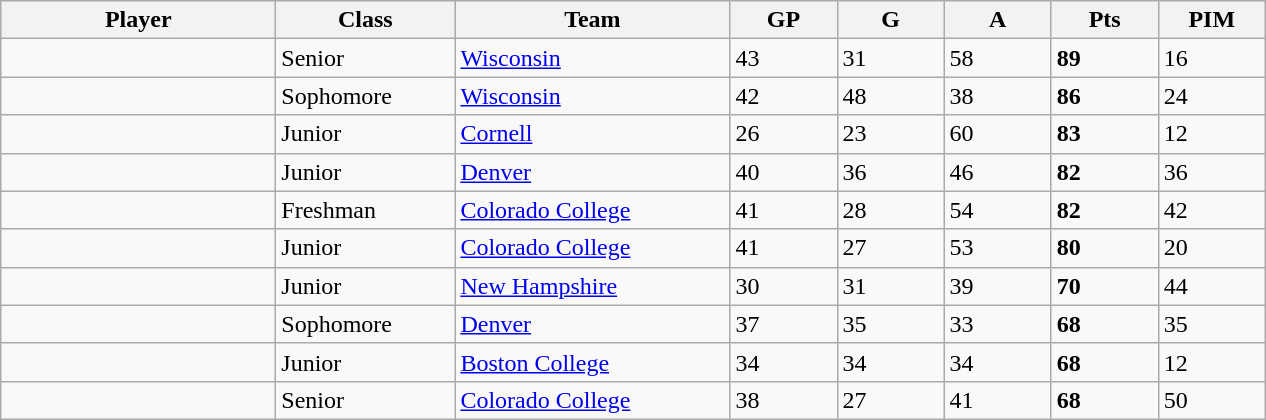<table class="wikitable sortable">
<tr>
<th style="width: 11em;">Player</th>
<th style="width: 7em;">Class</th>
<th style="width: 11em;">Team</th>
<th style="width: 4em;">GP</th>
<th style="width: 4em;">G</th>
<th style="width: 4em;">A</th>
<th style="width: 4em;">Pts</th>
<th style="width: 4em;">PIM</th>
</tr>
<tr>
<td></td>
<td>Senior</td>
<td><a href='#'>Wisconsin</a></td>
<td>43</td>
<td>31</td>
<td>58</td>
<td><strong>89</strong></td>
<td>16</td>
</tr>
<tr>
<td></td>
<td>Sophomore</td>
<td><a href='#'>Wisconsin</a></td>
<td>42</td>
<td>48</td>
<td>38</td>
<td><strong>86</strong></td>
<td>24</td>
</tr>
<tr>
<td></td>
<td>Junior</td>
<td><a href='#'>Cornell</a></td>
<td>26</td>
<td>23</td>
<td>60</td>
<td><strong>83</strong></td>
<td>12</td>
</tr>
<tr>
<td></td>
<td>Junior</td>
<td><a href='#'>Denver</a></td>
<td>40</td>
<td>36</td>
<td>46</td>
<td><strong>82</strong></td>
<td>36</td>
</tr>
<tr>
<td></td>
<td>Freshman</td>
<td><a href='#'>Colorado College</a></td>
<td>41</td>
<td>28</td>
<td>54</td>
<td><strong>82</strong></td>
<td>42</td>
</tr>
<tr>
<td></td>
<td>Junior</td>
<td><a href='#'>Colorado College</a></td>
<td>41</td>
<td>27</td>
<td>53</td>
<td><strong>80</strong></td>
<td>20</td>
</tr>
<tr>
<td></td>
<td>Junior</td>
<td><a href='#'>New Hampshire</a></td>
<td>30</td>
<td>31</td>
<td>39</td>
<td><strong>70</strong></td>
<td>44</td>
</tr>
<tr>
<td></td>
<td>Sophomore</td>
<td><a href='#'>Denver</a></td>
<td>37</td>
<td>35</td>
<td>33</td>
<td><strong>68</strong></td>
<td>35</td>
</tr>
<tr>
<td></td>
<td>Junior</td>
<td><a href='#'>Boston College</a></td>
<td>34</td>
<td>34</td>
<td>34</td>
<td><strong>68</strong></td>
<td>12</td>
</tr>
<tr>
<td></td>
<td>Senior</td>
<td><a href='#'>Colorado College</a></td>
<td>38</td>
<td>27</td>
<td>41</td>
<td><strong>68</strong></td>
<td>50</td>
</tr>
</table>
